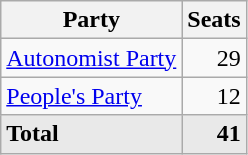<table class=wikitable style="text-align:right">
<tr>
<th>Party</th>
<th>Seats</th>
</tr>
<tr>
<td align=left><a href='#'>Autonomist Party</a></td>
<td>29</td>
</tr>
<tr>
<td align=left><a href='#'>People's Party</a></td>
<td>12</td>
</tr>
<tr>
<td align=left style="background-color:#E9E9E9"><strong>Total</strong></td>
<td style="background-color:#E9E9E9"><strong>41</strong></td>
</tr>
</table>
